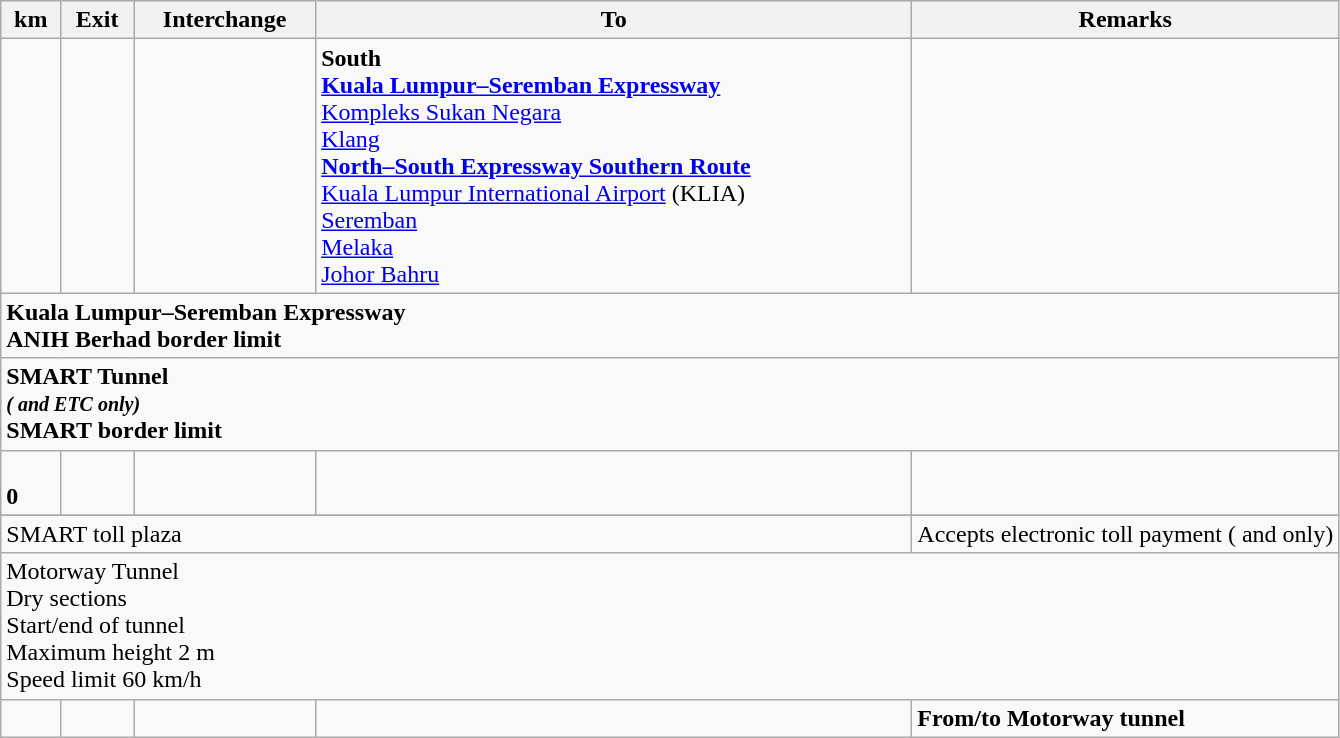<table class="wikitable">
<tr>
<th>km</th>
<th>Exit</th>
<th>Interchange</th>
<th>To</th>
<th>Remarks</th>
</tr>
<tr>
<td></td>
<td></td>
<td></td>
<td><strong>South</strong><br> <strong><a href='#'>Kuala Lumpur–Seremban Expressway</a></strong><br> <a href='#'>Kompleks Sukan Negara</a><br> <a href='#'>Klang</a><br> <strong><a href='#'>North–South Expressway Southern Route</a></strong><br>  <a href='#'>Kuala Lumpur International Airport</a> (KLIA) <br>  <a href='#'>Seremban</a><br>  <a href='#'>Melaka</a><br>  <a href='#'>Johor Bahru</a></td>
<td></td>
</tr>
<tr>
<td style="width:600px" colspan="5" style="text-align:center; background:green;"><strong><span> Kuala Lumpur–Seremban Expressway<br>ANIH Berhad border limit</span></strong></td>
</tr>
<tr>
<td style="width:600px" colspan="5" style="text-align:center; background:green;"><strong><span>  SMART Tunnel<br><small><em>( and  ETC only)</em></small><br>SMART border limit</span></strong></td>
</tr>
<tr>
<td><br><strong>0</strong></td>
<td></td>
<td></td>
<td></td>
<td></td>
</tr>
<tr>
</tr>
<tr>
<td style="width:600px" colspan="4" style="text-align:center;"> SMART toll plaza<br></td>
<td>Accepts electronic toll payment ( and  only)</td>
</tr>
<tr>
<td style="width:600px" colspan="5" style="text-align:center;">Motorway Tunnel<br>Dry sections<br>Start/end of tunnel<br>Maximum height 2 m<br>Speed limit 60 km/h</td>
</tr>
<tr>
<td></td>
<td></td>
<td></td>
<td></td>
<td><strong>From/to Motorway tunnel</strong></td>
</tr>
</table>
